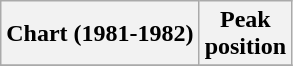<table class="wikitable sortable plainrowheaders">
<tr>
<th>Chart (1981-1982)</th>
<th>Peak<br>position</th>
</tr>
<tr>
</tr>
</table>
